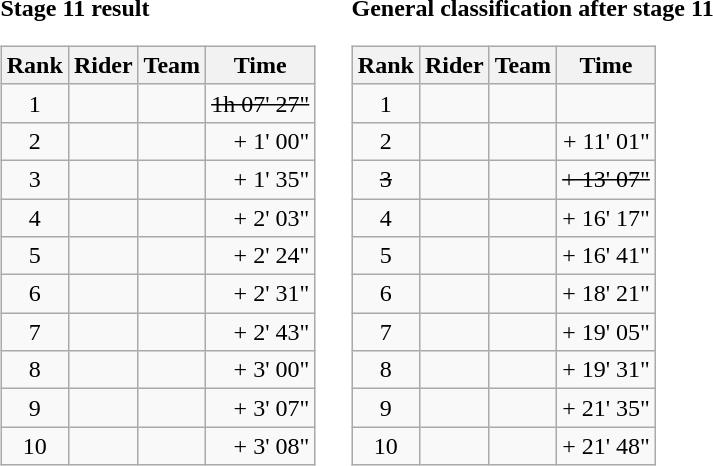<table>
<tr>
<td><strong>Stage 11 result</strong><br><table class="wikitable">
<tr>
<th scope="col">Rank</th>
<th scope="col">Rider</th>
<th scope="col">Team</th>
<th scope="col">Time</th>
</tr>
<tr>
<td style="text-align:center;">1</td>
<td><del></del></td>
<td><del></del></td>
<td style="text-align:right;"><del>1h 07' 27"</del></td>
</tr>
<tr>
<td style="text-align:center;">2</td>
<td></td>
<td></td>
<td align="right">+ 1' 00"</td>
</tr>
<tr>
<td style="text-align:center;">3</td>
<td></td>
<td></td>
<td style="text-align:right;">+ 1' 35"</td>
</tr>
<tr>
<td style="text-align:center;">4</td>
<td></td>
<td></td>
<td style="text-align:right;">+ 2' 03"</td>
</tr>
<tr>
<td style="text-align:center;">5</td>
<td></td>
<td></td>
<td style="text-align:right;">+ 2' 24"</td>
</tr>
<tr>
<td style="text-align:center;">6</td>
<td></td>
<td></td>
<td style="text-align:right;">+ 2' 31"</td>
</tr>
<tr>
<td style="text-align:center;">7</td>
<td></td>
<td></td>
<td style="text-align:right;">+ 2' 43"</td>
</tr>
<tr>
<td style="text-align:center;">8</td>
<td></td>
<td></td>
<td style="text-align:right;">+ 3' 00"</td>
</tr>
<tr>
<td style="text-align:center;">9</td>
<td></td>
<td></td>
<td style="text-align:right;">+ 3' 07"</td>
</tr>
<tr>
<td style="text-align:center;">10</td>
<td></td>
<td></td>
<td style="text-align:right;">+ 3' 08"</td>
</tr>
</table>
</td>
<td></td>
<td><strong>General classification after stage 11</strong><br><table class="wikitable">
<tr>
<th scope="col">Rank</th>
<th scope="col">Rider</th>
<th scope="col">Team</th>
<th scope="col">Time</th>
</tr>
<tr>
<td style="text-align:center;">1</td>
<td> </td>
<td></td>
<td style="text-align:right;"></td>
</tr>
<tr>
<td style="text-align:center;">2</td>
<td></td>
<td></td>
<td style="text-align:right;">+ 11' 01"</td>
</tr>
<tr>
<td style="text-align:center;"><del>3</del></td>
<td><del></del></td>
<td><del></del></td>
<td style="text-align:right;"><del>+ 13' 07"</del></td>
</tr>
<tr>
<td style="text-align:center;">4</td>
<td></td>
<td></td>
<td style="text-align:right;">+ 16' 17"</td>
</tr>
<tr>
<td style="text-align:center;">5</td>
<td></td>
<td></td>
<td style="text-align:right;">+ 16' 41"</td>
</tr>
<tr>
<td style="text-align:center;">6</td>
<td></td>
<td></td>
<td style="text-align:right;">+ 18' 21"</td>
</tr>
<tr>
<td style="text-align:center;">7</td>
<td></td>
<td></td>
<td style="text-align:right;">+ 19' 05"</td>
</tr>
<tr>
<td style="text-align:center;">8</td>
<td></td>
<td></td>
<td style="text-align:right;">+ 19' 31"</td>
</tr>
<tr>
<td style="text-align:center;">9</td>
<td></td>
<td></td>
<td style="text-align:right;">+ 21' 35"</td>
</tr>
<tr>
<td style="text-align:center;">10</td>
<td></td>
<td></td>
<td style="text-align:right;">+ 21' 48"</td>
</tr>
</table>
</td>
</tr>
</table>
